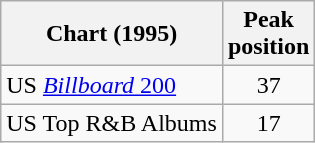<table class="wikitable">
<tr>
<th>Chart (1995)</th>
<th>Peak<br>position</th>
</tr>
<tr>
<td>US <a href='#'><em>Billboard</em> 200</a></td>
<td align="center">37</td>
</tr>
<tr>
<td>US Top R&B Albums</td>
<td align="center">17</td>
</tr>
</table>
